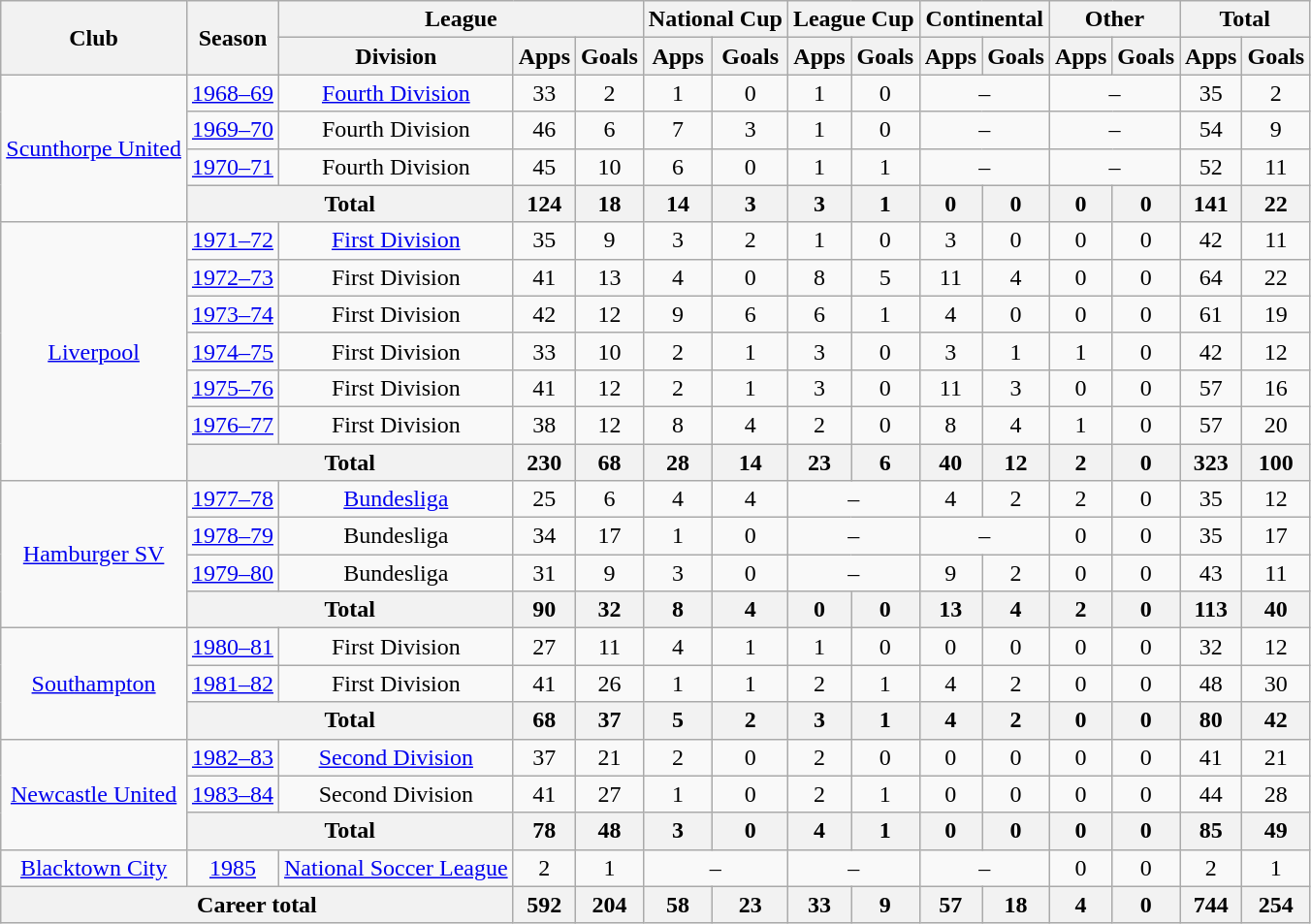<table class="wikitable" style="text-align:center">
<tr>
<th rowspan="2">Club</th>
<th rowspan="2">Season</th>
<th colspan="3">League</th>
<th colspan="2">National Cup</th>
<th colspan="2">League Cup</th>
<th colspan="2">Continental</th>
<th colspan="2">Other</th>
<th colspan="2">Total</th>
</tr>
<tr>
<th>Division</th>
<th>Apps</th>
<th>Goals</th>
<th>Apps</th>
<th>Goals</th>
<th>Apps</th>
<th>Goals</th>
<th>Apps</th>
<th>Goals</th>
<th>Apps</th>
<th>Goals</th>
<th>Apps</th>
<th>Goals</th>
</tr>
<tr>
<td rowspan="4"><a href='#'>Scunthorpe United</a></td>
<td><a href='#'>1968–69</a></td>
<td><a href='#'>Fourth Division</a></td>
<td>33</td>
<td>2</td>
<td>1</td>
<td>0</td>
<td>1</td>
<td>0</td>
<td colspan="2">–</td>
<td colspan="2">–</td>
<td>35</td>
<td>2</td>
</tr>
<tr>
<td><a href='#'>1969–70</a></td>
<td>Fourth Division</td>
<td>46</td>
<td>6</td>
<td>7</td>
<td>3</td>
<td>1</td>
<td>0</td>
<td colspan="2">–</td>
<td colspan="2">–</td>
<td>54</td>
<td>9</td>
</tr>
<tr>
<td><a href='#'>1970–71</a></td>
<td>Fourth Division</td>
<td>45</td>
<td>10</td>
<td>6</td>
<td>0</td>
<td>1</td>
<td>1</td>
<td colspan="2">–</td>
<td colspan="2">–</td>
<td>52</td>
<td>11</td>
</tr>
<tr>
<th colspan="2">Total</th>
<th>124</th>
<th>18</th>
<th>14</th>
<th>3</th>
<th>3</th>
<th>1</th>
<th>0</th>
<th>0</th>
<th>0</th>
<th>0</th>
<th>141</th>
<th>22</th>
</tr>
<tr>
<td rowspan="7"><a href='#'>Liverpool</a></td>
<td><a href='#'>1971–72</a></td>
<td><a href='#'>First Division</a></td>
<td>35</td>
<td>9</td>
<td>3</td>
<td>2</td>
<td>1</td>
<td>0</td>
<td>3</td>
<td>0</td>
<td>0</td>
<td>0</td>
<td>42</td>
<td>11</td>
</tr>
<tr>
<td><a href='#'>1972–73</a></td>
<td>First Division</td>
<td>41</td>
<td>13</td>
<td>4</td>
<td>0</td>
<td>8</td>
<td>5</td>
<td>11</td>
<td>4</td>
<td>0</td>
<td>0</td>
<td>64</td>
<td>22</td>
</tr>
<tr>
<td><a href='#'>1973–74</a></td>
<td>First Division</td>
<td>42</td>
<td>12</td>
<td>9</td>
<td>6</td>
<td>6</td>
<td>1</td>
<td>4</td>
<td>0</td>
<td>0</td>
<td>0</td>
<td>61</td>
<td>19</td>
</tr>
<tr>
<td><a href='#'>1974–75</a></td>
<td>First Division</td>
<td>33</td>
<td>10</td>
<td>2</td>
<td>1</td>
<td>3</td>
<td>0</td>
<td>3</td>
<td>1</td>
<td>1</td>
<td>0</td>
<td>42</td>
<td>12</td>
</tr>
<tr>
<td><a href='#'>1975–76</a></td>
<td>First Division</td>
<td>41</td>
<td>12</td>
<td>2</td>
<td>1</td>
<td>3</td>
<td>0</td>
<td>11</td>
<td>3</td>
<td>0</td>
<td>0</td>
<td>57</td>
<td>16</td>
</tr>
<tr>
<td><a href='#'>1976–77</a></td>
<td>First Division</td>
<td>38</td>
<td>12</td>
<td>8</td>
<td>4</td>
<td>2</td>
<td>0</td>
<td>8</td>
<td>4</td>
<td>1</td>
<td>0</td>
<td>57</td>
<td>20</td>
</tr>
<tr>
<th colspan="2">Total</th>
<th>230</th>
<th>68</th>
<th>28</th>
<th>14</th>
<th>23</th>
<th>6</th>
<th>40</th>
<th>12</th>
<th>2</th>
<th>0</th>
<th>323</th>
<th>100</th>
</tr>
<tr>
<td rowspan="4"><a href='#'>Hamburger SV</a></td>
<td><a href='#'>1977–78</a></td>
<td><a href='#'>Bundesliga</a></td>
<td>25</td>
<td>6</td>
<td>4</td>
<td>4</td>
<td colspan="2">–</td>
<td>4</td>
<td>2</td>
<td>2</td>
<td>0</td>
<td>35</td>
<td>12</td>
</tr>
<tr>
<td><a href='#'>1978–79</a></td>
<td>Bundesliga</td>
<td>34</td>
<td>17</td>
<td>1</td>
<td>0</td>
<td colspan="2">–</td>
<td colspan="2">–</td>
<td>0</td>
<td>0</td>
<td>35</td>
<td>17</td>
</tr>
<tr>
<td><a href='#'>1979–80</a></td>
<td>Bundesliga</td>
<td>31</td>
<td>9</td>
<td>3</td>
<td>0</td>
<td colspan="2">–</td>
<td>9</td>
<td>2</td>
<td>0</td>
<td>0</td>
<td>43</td>
<td>11</td>
</tr>
<tr>
<th colspan="2">Total</th>
<th>90</th>
<th>32</th>
<th>8</th>
<th>4</th>
<th>0</th>
<th>0</th>
<th>13</th>
<th>4</th>
<th>2</th>
<th>0</th>
<th>113</th>
<th>40</th>
</tr>
<tr>
<td rowspan="3"><a href='#'>Southampton</a></td>
<td><a href='#'>1980–81</a></td>
<td>First Division</td>
<td>27</td>
<td>11</td>
<td>4</td>
<td>1</td>
<td>1</td>
<td>0</td>
<td>0</td>
<td>0</td>
<td>0</td>
<td>0</td>
<td>32</td>
<td>12</td>
</tr>
<tr>
<td><a href='#'>1981–82</a></td>
<td>First Division</td>
<td>41</td>
<td>26</td>
<td>1</td>
<td>1</td>
<td>2</td>
<td>1</td>
<td>4</td>
<td>2</td>
<td>0</td>
<td>0</td>
<td>48</td>
<td>30</td>
</tr>
<tr>
<th colspan="2">Total</th>
<th>68</th>
<th>37</th>
<th>5</th>
<th>2</th>
<th>3</th>
<th>1</th>
<th>4</th>
<th>2</th>
<th>0</th>
<th>0</th>
<th>80</th>
<th>42</th>
</tr>
<tr>
<td rowspan="3"><a href='#'>Newcastle United</a></td>
<td><a href='#'>1982–83</a></td>
<td><a href='#'>Second Division</a></td>
<td>37</td>
<td>21</td>
<td>2</td>
<td>0</td>
<td>2</td>
<td>0</td>
<td>0</td>
<td>0</td>
<td>0</td>
<td>0</td>
<td>41</td>
<td>21</td>
</tr>
<tr>
<td><a href='#'>1983–84</a></td>
<td>Second Division</td>
<td>41</td>
<td>27</td>
<td>1</td>
<td>0</td>
<td>2</td>
<td>1</td>
<td>0</td>
<td>0</td>
<td>0</td>
<td>0</td>
<td>44</td>
<td>28</td>
</tr>
<tr>
<th colspan="2">Total</th>
<th>78</th>
<th>48</th>
<th>3</th>
<th>0</th>
<th>4</th>
<th>1</th>
<th>0</th>
<th>0</th>
<th>0</th>
<th>0</th>
<th>85</th>
<th>49</th>
</tr>
<tr>
<td><a href='#'>Blacktown City</a></td>
<td><a href='#'>1985</a></td>
<td><a href='#'>National Soccer League</a></td>
<td>2</td>
<td>1</td>
<td colspan="2">–</td>
<td colspan="2">–</td>
<td colspan="2">–</td>
<td>0</td>
<td>0</td>
<td>2</td>
<td>1</td>
</tr>
<tr>
<th colspan="3">Career total</th>
<th>592</th>
<th>204</th>
<th>58</th>
<th>23</th>
<th>33</th>
<th>9</th>
<th>57</th>
<th>18</th>
<th>4</th>
<th>0</th>
<th>744</th>
<th>254</th>
</tr>
</table>
